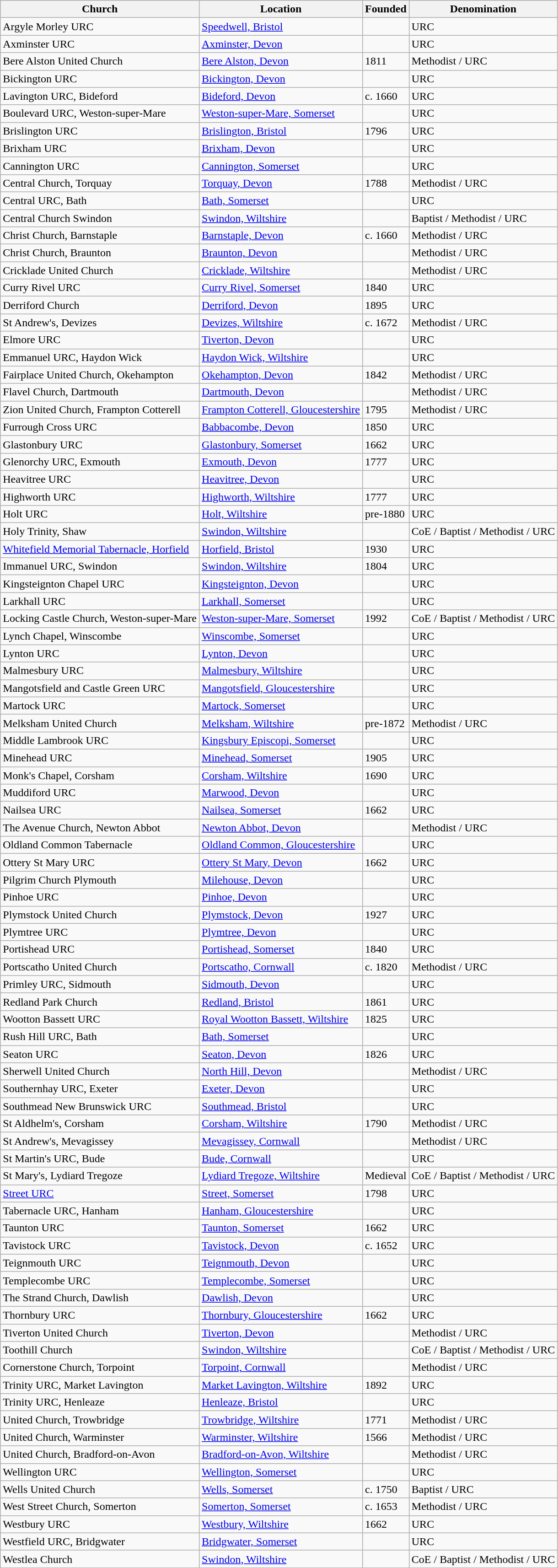<table class="wikitable sortable">
<tr>
<th>Church</th>
<th>Location</th>
<th>Founded</th>
<th>Denomination</th>
</tr>
<tr>
<td>Argyle Morley URC</td>
<td><a href='#'>Speedwell, Bristol</a></td>
<td></td>
<td>URC</td>
</tr>
<tr>
<td>Axminster URC</td>
<td><a href='#'>Axminster, Devon</a></td>
<td></td>
<td>URC</td>
</tr>
<tr>
<td>Bere Alston United Church</td>
<td><a href='#'>Bere Alston, Devon</a></td>
<td>1811</td>
<td>Methodist / URC</td>
</tr>
<tr>
<td>Bickington URC</td>
<td><a href='#'>Bickington, Devon</a></td>
<td></td>
<td>URC</td>
</tr>
<tr>
<td>Lavington URC, Bideford</td>
<td><a href='#'>Bideford, Devon</a></td>
<td>c. 1660</td>
<td>URC</td>
</tr>
<tr>
<td>Boulevard URC, Weston-super-Mare</td>
<td><a href='#'>Weston-super-Mare, Somerset</a></td>
<td></td>
<td>URC</td>
</tr>
<tr>
<td>Brislington URC</td>
<td><a href='#'>Brislington, Bristol</a></td>
<td>1796</td>
<td>URC</td>
</tr>
<tr>
<td>Brixham URC</td>
<td><a href='#'>Brixham, Devon</a></td>
<td></td>
<td>URC</td>
</tr>
<tr>
<td>Cannington URC</td>
<td><a href='#'>Cannington, Somerset</a></td>
<td></td>
<td>URC</td>
</tr>
<tr>
<td>Central Church, Torquay</td>
<td><a href='#'>Torquay, Devon</a></td>
<td>1788</td>
<td>Methodist / URC</td>
</tr>
<tr>
<td>Central URC, Bath</td>
<td><a href='#'>Bath, Somerset</a></td>
<td></td>
<td>URC</td>
</tr>
<tr>
<td>Central Church Swindon</td>
<td><a href='#'>Swindon, Wiltshire</a></td>
<td></td>
<td>Baptist / Methodist / URC</td>
</tr>
<tr>
<td>Christ Church, Barnstaple</td>
<td><a href='#'>Barnstaple, Devon</a></td>
<td>c. 1660</td>
<td>Methodist / URC</td>
</tr>
<tr>
<td>Christ Church, Braunton</td>
<td><a href='#'>Braunton, Devon</a></td>
<td></td>
<td>Methodist / URC</td>
</tr>
<tr>
<td>Cricklade United Church</td>
<td><a href='#'>Cricklade, Wiltshire</a></td>
<td></td>
<td>Methodist / URC</td>
</tr>
<tr>
<td>Curry Rivel URC</td>
<td><a href='#'>Curry Rivel, Somerset</a></td>
<td>1840</td>
<td>URC</td>
</tr>
<tr>
<td>Derriford Church</td>
<td><a href='#'>Derriford, Devon</a></td>
<td>1895</td>
<td>URC</td>
</tr>
<tr>
<td>St Andrew's, Devizes</td>
<td><a href='#'>Devizes, Wiltshire</a></td>
<td>c. 1672</td>
<td>Methodist / URC</td>
</tr>
<tr>
<td>Elmore URC</td>
<td><a href='#'>Tiverton, Devon</a></td>
<td></td>
<td>URC</td>
</tr>
<tr>
<td>Emmanuel URC, Haydon Wick</td>
<td><a href='#'>Haydon Wick, Wiltshire</a></td>
<td></td>
<td>URC</td>
</tr>
<tr>
<td>Fairplace United Church, Okehampton</td>
<td><a href='#'>Okehampton, Devon</a></td>
<td>1842</td>
<td>Methodist / URC</td>
</tr>
<tr>
<td>Flavel Church, Dartmouth</td>
<td><a href='#'>Dartmouth, Devon</a></td>
<td></td>
<td>Methodist / URC</td>
</tr>
<tr>
<td>Zion United Church, Frampton Cotterell</td>
<td><a href='#'>Frampton Cotterell, Gloucestershire</a></td>
<td>1795</td>
<td>Methodist / URC</td>
</tr>
<tr>
<td>Furrough Cross URC</td>
<td><a href='#'>Babbacombe, Devon</a></td>
<td>1850</td>
<td>URC</td>
</tr>
<tr>
<td>Glastonbury URC</td>
<td><a href='#'>Glastonbury, Somerset</a></td>
<td>1662</td>
<td>URC</td>
</tr>
<tr>
<td>Glenorchy URC, Exmouth</td>
<td><a href='#'>Exmouth, Devon</a></td>
<td>1777</td>
<td>URC</td>
</tr>
<tr>
<td>Heavitree URC</td>
<td><a href='#'>Heavitree, Devon</a></td>
<td></td>
<td>URC</td>
</tr>
<tr>
<td>Highworth URC</td>
<td><a href='#'>Highworth, Wiltshire</a></td>
<td>1777</td>
<td>URC</td>
</tr>
<tr>
<td>Holt URC</td>
<td><a href='#'>Holt, Wiltshire</a></td>
<td>pre-1880</td>
<td>URC</td>
</tr>
<tr>
<td>Holy Trinity, Shaw</td>
<td><a href='#'>Swindon, Wiltshire</a></td>
<td></td>
<td>CoE / Baptist / Methodist / URC</td>
</tr>
<tr>
<td><a href='#'>Whitefield Memorial Tabernacle, Horfield</a></td>
<td><a href='#'>Horfield, Bristol</a></td>
<td>1930</td>
<td>URC</td>
</tr>
<tr>
<td>Immanuel URC, Swindon</td>
<td><a href='#'>Swindon, Wiltshire</a></td>
<td>1804</td>
<td>URC</td>
</tr>
<tr>
<td>Kingsteignton Chapel URC</td>
<td><a href='#'>Kingsteignton, Devon</a></td>
<td></td>
<td>URC</td>
</tr>
<tr>
<td>Larkhall URC</td>
<td><a href='#'>Larkhall, Somerset</a></td>
<td></td>
<td>URC</td>
</tr>
<tr>
<td>Locking Castle Church, Weston-super-Mare</td>
<td><a href='#'>Weston-super-Mare, Somerset</a></td>
<td>1992</td>
<td>CoE / Baptist / Methodist / URC</td>
</tr>
<tr>
<td>Lynch Chapel, Winscombe</td>
<td><a href='#'>Winscombe, Somerset</a></td>
<td></td>
<td>URC</td>
</tr>
<tr>
<td>Lynton URC</td>
<td><a href='#'>Lynton, Devon</a></td>
<td></td>
<td>URC</td>
</tr>
<tr>
<td>Malmesbury URC</td>
<td><a href='#'>Malmesbury, Wiltshire</a></td>
<td></td>
<td>URC</td>
</tr>
<tr>
<td>Mangotsfield and Castle Green URC</td>
<td><a href='#'>Mangotsfield, Gloucestershire</a></td>
<td></td>
<td>URC</td>
</tr>
<tr>
<td>Martock URC</td>
<td><a href='#'>Martock, Somerset</a></td>
<td></td>
<td>URC</td>
</tr>
<tr>
<td>Melksham United Church</td>
<td><a href='#'>Melksham, Wiltshire</a></td>
<td>pre-1872</td>
<td>Methodist / URC</td>
</tr>
<tr>
<td>Middle Lambrook URC</td>
<td><a href='#'>Kingsbury Episcopi, Somerset</a></td>
<td></td>
<td>URC</td>
</tr>
<tr>
<td>Minehead URC</td>
<td><a href='#'>Minehead, Somerset</a></td>
<td>1905</td>
<td>URC</td>
</tr>
<tr>
<td>Monk's Chapel, Corsham</td>
<td><a href='#'>Corsham, Wiltshire</a></td>
<td>1690</td>
<td>URC</td>
</tr>
<tr>
<td>Muddiford URC</td>
<td><a href='#'>Marwood, Devon</a></td>
<td></td>
<td>URC</td>
</tr>
<tr>
<td>Nailsea URC</td>
<td><a href='#'>Nailsea, Somerset</a></td>
<td>1662</td>
<td>URC</td>
</tr>
<tr>
<td>The Avenue Church, Newton Abbot</td>
<td><a href='#'>Newton Abbot, Devon</a></td>
<td></td>
<td>Methodist / URC</td>
</tr>
<tr>
<td>Oldland Common Tabernacle</td>
<td><a href='#'>Oldland Common, Gloucestershire</a></td>
<td></td>
<td>URC</td>
</tr>
<tr>
<td>Ottery St Mary URC</td>
<td><a href='#'>Ottery St Mary, Devon</a></td>
<td>1662</td>
<td>URC</td>
</tr>
<tr>
<td>Pilgrim Church Plymouth</td>
<td><a href='#'>Milehouse, Devon</a></td>
<td></td>
<td>URC</td>
</tr>
<tr>
<td>Pinhoe URC</td>
<td><a href='#'>Pinhoe, Devon</a></td>
<td></td>
<td>URC</td>
</tr>
<tr>
<td>Plymstock United Church</td>
<td><a href='#'>Plymstock, Devon</a></td>
<td>1927</td>
<td>URC</td>
</tr>
<tr>
<td>Plymtree URC</td>
<td><a href='#'>Plymtree, Devon</a></td>
<td></td>
<td>URC</td>
</tr>
<tr>
<td>Portishead URC</td>
<td><a href='#'>Portishead, Somerset</a></td>
<td>1840</td>
<td>URC</td>
</tr>
<tr>
<td>Portscatho United Church</td>
<td><a href='#'>Portscatho, Cornwall</a></td>
<td>c. 1820</td>
<td>Methodist / URC</td>
</tr>
<tr>
<td>Primley URC, Sidmouth</td>
<td><a href='#'>Sidmouth, Devon</a></td>
<td></td>
<td>URC</td>
</tr>
<tr>
<td>Redland Park Church</td>
<td><a href='#'>Redland, Bristol</a></td>
<td>1861</td>
<td>URC</td>
</tr>
<tr>
<td>Wootton Bassett URC</td>
<td><a href='#'>Royal Wootton Bassett, Wiltshire</a></td>
<td>1825</td>
<td>URC</td>
</tr>
<tr>
<td>Rush Hill URC, Bath</td>
<td><a href='#'>Bath, Somerset</a></td>
<td></td>
<td>URC</td>
</tr>
<tr>
<td>Seaton URC</td>
<td><a href='#'>Seaton, Devon</a></td>
<td>1826</td>
<td>URC</td>
</tr>
<tr>
<td>Sherwell United Church</td>
<td><a href='#'>North Hill, Devon</a></td>
<td></td>
<td>Methodist / URC</td>
</tr>
<tr>
<td>Southernhay URC, Exeter</td>
<td><a href='#'>Exeter, Devon</a></td>
<td></td>
<td>URC</td>
</tr>
<tr>
<td>Southmead New Brunswick URC</td>
<td><a href='#'>Southmead, Bristol</a></td>
<td></td>
<td>URC</td>
</tr>
<tr>
<td>St Aldhelm's, Corsham</td>
<td><a href='#'>Corsham, Wiltshire</a></td>
<td>1790</td>
<td>Methodist / URC</td>
</tr>
<tr>
<td>St Andrew's, Mevagissey</td>
<td><a href='#'>Mevagissey, Cornwall</a></td>
<td></td>
<td>Methodist / URC</td>
</tr>
<tr>
<td>St Martin's URC, Bude</td>
<td><a href='#'>Bude, Cornwall</a></td>
<td></td>
<td>URC</td>
</tr>
<tr>
<td>St Mary's, Lydiard Tregoze</td>
<td><a href='#'>Lydiard Tregoze, Wiltshire</a></td>
<td>Medieval</td>
<td>CoE / Baptist / Methodist / URC</td>
</tr>
<tr>
<td><a href='#'>Street URC</a></td>
<td><a href='#'>Street, Somerset</a></td>
<td>1798</td>
<td>URC</td>
</tr>
<tr>
<td>Tabernacle URC, Hanham</td>
<td><a href='#'>Hanham, Gloucestershire</a></td>
<td></td>
<td>URC</td>
</tr>
<tr>
<td>Taunton URC</td>
<td><a href='#'>Taunton, Somerset</a></td>
<td>1662</td>
<td>URC</td>
</tr>
<tr>
<td>Tavistock URC</td>
<td><a href='#'>Tavistock, Devon</a></td>
<td>c. 1652</td>
<td>URC</td>
</tr>
<tr>
<td>Teignmouth URC</td>
<td><a href='#'>Teignmouth, Devon</a></td>
<td></td>
<td>URC</td>
</tr>
<tr>
<td>Templecombe URC</td>
<td><a href='#'>Templecombe, Somerset</a></td>
<td></td>
<td>URC</td>
</tr>
<tr>
<td>The Strand Church, Dawlish</td>
<td><a href='#'>Dawlish, Devon</a></td>
<td></td>
<td>URC</td>
</tr>
<tr>
<td>Thornbury URC</td>
<td><a href='#'>Thornbury, Gloucestershire</a></td>
<td>1662</td>
<td>URC</td>
</tr>
<tr>
<td>Tiverton United Church</td>
<td><a href='#'>Tiverton, Devon</a></td>
<td></td>
<td>Methodist / URC</td>
</tr>
<tr>
<td>Toothill Church</td>
<td><a href='#'>Swindon, Wiltshire</a></td>
<td></td>
<td>CoE / Baptist / Methodist / URC</td>
</tr>
<tr>
<td>Cornerstone Church, Torpoint</td>
<td><a href='#'>Torpoint, Cornwall</a></td>
<td></td>
<td>Methodist / URC</td>
</tr>
<tr>
<td>Trinity URC, Market Lavington</td>
<td><a href='#'>Market Lavington, Wiltshire</a></td>
<td>1892</td>
<td>URC</td>
</tr>
<tr>
<td>Trinity URC, Henleaze</td>
<td><a href='#'>Henleaze, Bristol</a></td>
<td></td>
<td>URC</td>
</tr>
<tr>
<td>United Church, Trowbridge</td>
<td><a href='#'>Trowbridge, Wiltshire</a></td>
<td>1771</td>
<td>Methodist / URC</td>
</tr>
<tr>
<td>United Church, Warminster</td>
<td><a href='#'>Warminster, Wiltshire</a></td>
<td>1566</td>
<td>Methodist / URC</td>
</tr>
<tr>
<td>United Church, Bradford-on-Avon</td>
<td><a href='#'>Bradford-on-Avon, Wiltshire</a></td>
<td></td>
<td>Methodist / URC</td>
</tr>
<tr>
<td>Wellington URC</td>
<td><a href='#'>Wellington, Somerset</a></td>
<td></td>
<td>URC</td>
</tr>
<tr>
<td>Wells United Church</td>
<td><a href='#'>Wells, Somerset</a></td>
<td>c. 1750</td>
<td>Baptist / URC</td>
</tr>
<tr>
<td>West Street Church, Somerton</td>
<td><a href='#'>Somerton, Somerset</a></td>
<td>c. 1653</td>
<td>Methodist / URC</td>
</tr>
<tr>
<td>Westbury URC</td>
<td><a href='#'>Westbury, Wiltshire</a></td>
<td>1662</td>
<td>URC</td>
</tr>
<tr>
<td>Westfield URC, Bridgwater</td>
<td><a href='#'>Bridgwater, Somerset</a></td>
<td></td>
<td>URC</td>
</tr>
<tr>
<td>Westlea Church</td>
<td><a href='#'>Swindon, Wiltshire</a></td>
<td></td>
<td>CoE / Baptist / Methodist / URC</td>
</tr>
</table>
